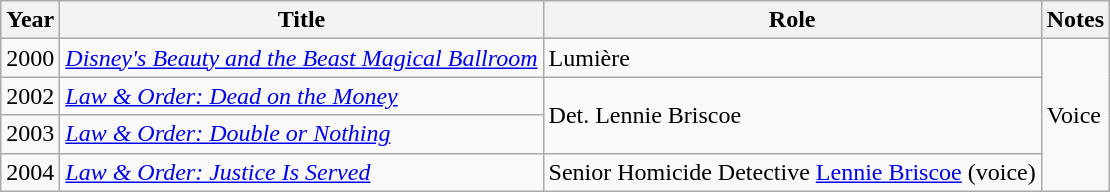<table class="wikitable unsortable">
<tr>
<th>Year</th>
<th>Title</th>
<th>Role</th>
<th>Notes</th>
</tr>
<tr>
<td>2000</td>
<td><em><a href='#'>Disney's Beauty and the Beast Magical Ballroom</a></em></td>
<td>Lumière</td>
<td rowspan=4>Voice</td>
</tr>
<tr>
<td>2002</td>
<td><em><a href='#'>Law & Order: Dead on the Money</a></em></td>
<td rowspan="2">Det. Lennie Briscoe</td>
</tr>
<tr>
<td>2003</td>
<td><em><a href='#'>Law & Order: Double or Nothing</a></em></td>
</tr>
<tr>
<td>2004</td>
<td><em><a href='#'>Law & Order: Justice Is Served</a></em></td>
<td>Senior Homicide Detective <a href='#'>Lennie Briscoe</a> (voice)</td>
</tr>
</table>
